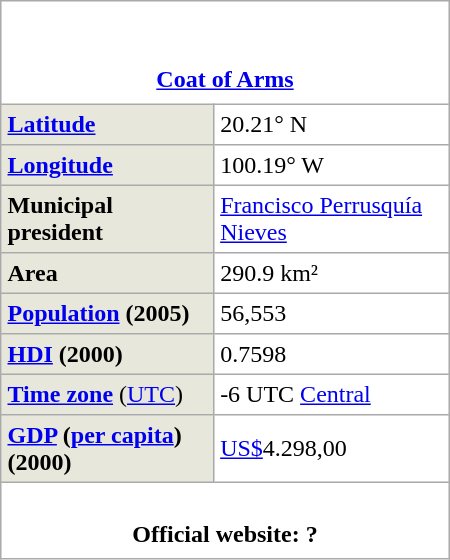<table align=right border=1 cellspacing=0 cellpadding=4 class=toccolours width=300 style="margin: 0 0 1em 1em; border-collapse: collapse; border: 1px #aaa solid">
<tr>
<td align="center" colspan="2"><br><table>
<tr>
<td align="center"><br><strong><a href='#'>Coat of Arms</a></strong></td>
</tr>
</table>
</td>
</tr>
<tr>
<td bgcolor=#E8E7DB><strong><a href='#'>Latitude</a></strong></td>
<td>20.21° N</td>
</tr>
<tr>
<td bgcolor=#E8E7DB><strong><a href='#'>Longitude</a></strong></td>
<td>100.19° W</td>
</tr>
<tr>
<td bgcolor=#E8E7DB><strong>Municipal president</strong></td>
<td><a href='#'>Francisco Perrusquía Nieves</a></td>
</tr>
<tr>
<td bgcolor=#E8E7DB><strong>Area</strong></td>
<td>290.9 km²</td>
</tr>
<tr>
<td bgcolor=#E8E7DB><strong><a href='#'>Population</a> (2005)</strong></td>
<td>56,553</td>
</tr>
<tr>
<td bgcolor=#E8E7DB><strong><a href='#'>HDI</a> (2000)</strong></td>
<td>0.7598</td>
</tr>
<tr>
<td bgcolor=#E8E7DB><strong><a href='#'>Time zone</a></strong> (<a href='#'>UTC</a>)</td>
<td>-6 UTC <a href='#'>Central</a></td>
</tr>
<tr>
<td bgcolor=#E8E7DB><strong><a href='#'>GDP</a> (<a href='#'>per capita</a>) (2000)</strong></td>
<td><a href='#'>US$</a>4.298,00</td>
</tr>
<tr>
<td align="center" colspan="2"><br><table>
<tr>
<td align="center"><strong>Official website: ?</strong></td>
</tr>
</table>
</td>
</tr>
</table>
